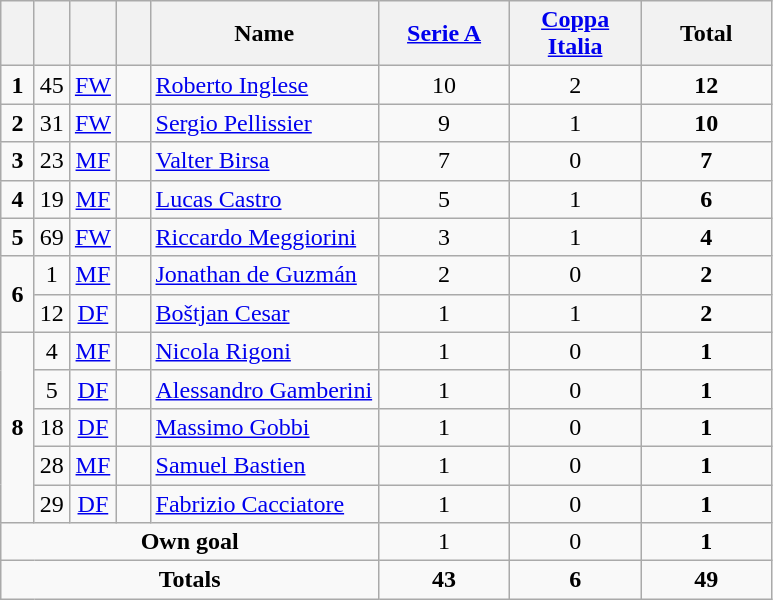<table class="wikitable" style="text-align:center">
<tr>
<th width=15></th>
<th width=15></th>
<th width=15></th>
<th width=15></th>
<th width=145>Name</th>
<th width=80><a href='#'>Serie A</a></th>
<th width=80><a href='#'>Coppa Italia</a></th>
<th width=80>Total</th>
</tr>
<tr>
<td><strong>1</strong></td>
<td>45</td>
<td><a href='#'>FW</a></td>
<td></td>
<td align=left><a href='#'>Roberto Inglese</a></td>
<td>10</td>
<td>2</td>
<td><strong>12</strong></td>
</tr>
<tr>
<td><strong>2</strong></td>
<td>31</td>
<td><a href='#'>FW</a></td>
<td></td>
<td align=left><a href='#'>Sergio Pellissier</a></td>
<td>9</td>
<td>1</td>
<td><strong>10</strong></td>
</tr>
<tr>
<td><strong>3</strong></td>
<td>23</td>
<td><a href='#'>MF</a></td>
<td></td>
<td align=left><a href='#'>Valter Birsa</a></td>
<td>7</td>
<td>0</td>
<td><strong>7</strong></td>
</tr>
<tr>
<td><strong>4</strong></td>
<td>19</td>
<td><a href='#'>MF</a></td>
<td></td>
<td align=left><a href='#'>Lucas Castro</a></td>
<td>5</td>
<td>1</td>
<td><strong>6</strong></td>
</tr>
<tr>
<td><strong>5</strong></td>
<td>69</td>
<td><a href='#'>FW</a></td>
<td></td>
<td align=left><a href='#'>Riccardo Meggiorini</a></td>
<td>3</td>
<td>1</td>
<td><strong>4</strong></td>
</tr>
<tr>
<td rowspan=2><strong>6</strong></td>
<td>1</td>
<td><a href='#'>MF</a></td>
<td></td>
<td align=left><a href='#'>Jonathan de Guzmán</a></td>
<td>2</td>
<td>0</td>
<td><strong>2</strong></td>
</tr>
<tr>
<td>12</td>
<td><a href='#'>DF</a></td>
<td></td>
<td align=left><a href='#'>Boštjan Cesar</a></td>
<td>1</td>
<td>1</td>
<td><strong>2</strong></td>
</tr>
<tr>
<td rowspan=5><strong>8</strong></td>
<td>4</td>
<td><a href='#'>MF</a></td>
<td></td>
<td align=left><a href='#'>Nicola Rigoni</a></td>
<td>1</td>
<td>0</td>
<td><strong>1</strong></td>
</tr>
<tr>
<td>5</td>
<td><a href='#'>DF</a></td>
<td></td>
<td align=left><a href='#'>Alessandro Gamberini</a></td>
<td>1</td>
<td>0</td>
<td><strong>1</strong></td>
</tr>
<tr>
<td>18</td>
<td><a href='#'>DF</a></td>
<td></td>
<td align=left><a href='#'>Massimo Gobbi</a></td>
<td>1</td>
<td>0</td>
<td><strong>1</strong></td>
</tr>
<tr>
<td>28</td>
<td><a href='#'>MF</a></td>
<td></td>
<td align=left><a href='#'>Samuel Bastien</a></td>
<td>1</td>
<td>0</td>
<td><strong>1</strong></td>
</tr>
<tr>
<td>29</td>
<td><a href='#'>DF</a></td>
<td></td>
<td align=left><a href='#'>Fabrizio Cacciatore</a></td>
<td>1</td>
<td>0</td>
<td><strong>1</strong></td>
</tr>
<tr>
<td colspan=5><strong>Own goal</strong></td>
<td>1</td>
<td>0</td>
<td><strong>1</strong></td>
</tr>
<tr>
<td colspan=5><strong>Totals</strong></td>
<td><strong>43</strong></td>
<td><strong>6</strong></td>
<td><strong>49</strong></td>
</tr>
</table>
